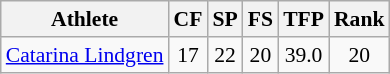<table class="wikitable" border="1" style="font-size:90%">
<tr>
<th>Athlete</th>
<th>CF</th>
<th>SP</th>
<th>FS</th>
<th>TFP</th>
<th>Rank</th>
</tr>
<tr align=center>
<td align=left><a href='#'>Catarina Lindgren</a></td>
<td>17</td>
<td>22</td>
<td>20</td>
<td>39.0</td>
<td>20</td>
</tr>
</table>
